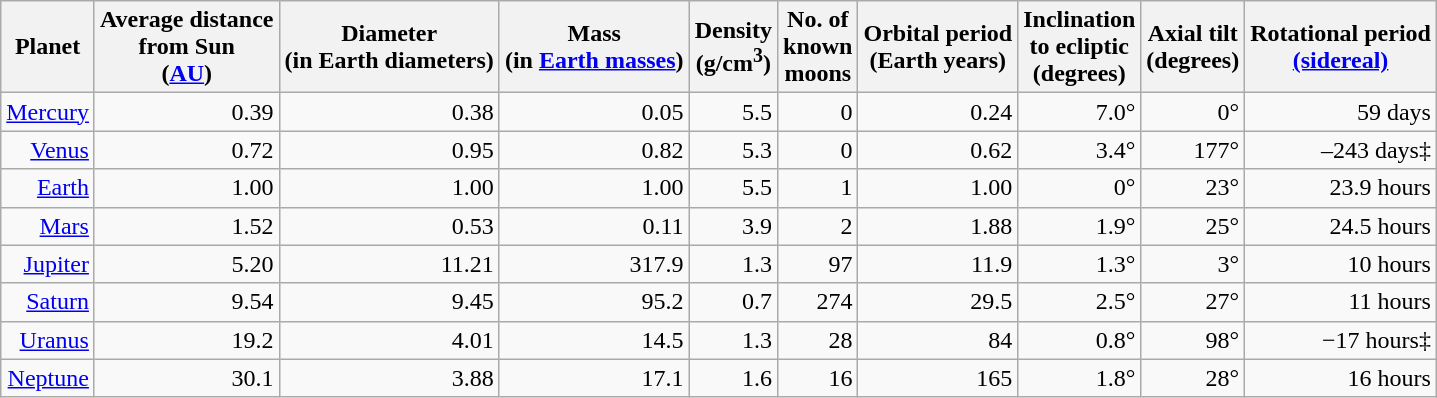<table class="wikitable col1left" style=text-align:right;>
<tr>
<th>Planet</th>
<th>Average distance<br>from Sun<br>(<a href='#'>AU</a>)</th>
<th>Diameter<br>(in Earth diameters)</th>
<th>Mass<br>(in <a href='#'>Earth masses</a>)</th>
<th>Density<br>(g/cm<sup>3</sup>)</th>
<th>No. of<br>known<br>moons</th>
<th>Orbital period<br>(Earth years)</th>
<th>Inclination<br>to ecliptic<br>(degrees)</th>
<th>Axial tilt<br>(degrees)</th>
<th>Rotational period<br><a href='#'>(sidereal)</a></th>
</tr>
<tr>
<td><a href='#'>Mercury</a></td>
<td>0.39</td>
<td>0.38</td>
<td>0.05</td>
<td>5.5</td>
<td>0</td>
<td>0.24</td>
<td>7.0°</td>
<td>0°</td>
<td>59 days</td>
</tr>
<tr>
<td><a href='#'>Venus</a></td>
<td>0.72</td>
<td>0.95</td>
<td>0.82</td>
<td>5.3</td>
<td>0</td>
<td>0.62</td>
<td>3.4°</td>
<td>177°</td>
<td>–243 days‡</td>
</tr>
<tr>
<td><a href='#'>Earth</a></td>
<td>1.00</td>
<td>1.00</td>
<td>1.00</td>
<td>5.5</td>
<td>1</td>
<td>1.00</td>
<td>0°</td>
<td>23°</td>
<td>23.9 hours</td>
</tr>
<tr>
<td><a href='#'>Mars</a></td>
<td>1.52</td>
<td>0.53</td>
<td>0.11</td>
<td>3.9</td>
<td>2</td>
<td>1.88</td>
<td>1.9°</td>
<td>25°</td>
<td>24.5 hours</td>
</tr>
<tr>
<td><a href='#'>Jupiter</a></td>
<td>5.20</td>
<td>11.21</td>
<td>317.9</td>
<td>1.3</td>
<td>97</td>
<td>11.9</td>
<td>1.3°</td>
<td>3°</td>
<td>10 hours</td>
</tr>
<tr>
<td><a href='#'>Saturn</a></td>
<td>9.54</td>
<td>9.45</td>
<td>95.2</td>
<td>0.7</td>
<td>274</td>
<td>29.5</td>
<td>2.5°</td>
<td>27°</td>
<td>11 hours</td>
</tr>
<tr>
<td><a href='#'>Uranus</a></td>
<td>19.2</td>
<td>4.01</td>
<td>14.5</td>
<td>1.3</td>
<td>28</td>
<td>84</td>
<td>0.8°</td>
<td>98°</td>
<td>−17 hours‡</td>
</tr>
<tr>
<td><a href='#'>Neptune</a></td>
<td>30.1</td>
<td>3.88</td>
<td>17.1</td>
<td>1.6</td>
<td>16</td>
<td>165</td>
<td>1.8°</td>
<td>28°</td>
<td>16 hours</td>
</tr>
</table>
